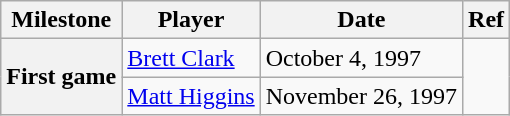<table class="wikitable">
<tr>
<th scope="col">Milestone</th>
<th scope="col">Player</th>
<th scope="col">Date</th>
<th scope="col">Ref</th>
</tr>
<tr>
<th rowspan=2>First game</th>
<td><a href='#'>Brett Clark</a></td>
<td>October 4, 1997</td>
<td rowspan=2></td>
</tr>
<tr>
<td><a href='#'>Matt Higgins</a></td>
<td>November 26, 1997</td>
</tr>
</table>
